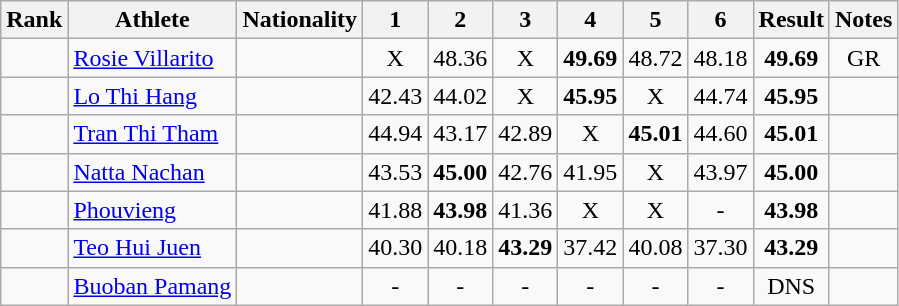<table class="wikitable sortable" style="text-align:center">
<tr>
<th>Rank</th>
<th>Athlete</th>
<th>Nationality</th>
<th>1</th>
<th>2</th>
<th>3</th>
<th>4</th>
<th>5</th>
<th>6</th>
<th>Result</th>
<th>Notes</th>
</tr>
<tr>
<td></td>
<td align=left><a href='#'>Rosie Villarito</a></td>
<td align=left></td>
<td>X</td>
<td>48.36</td>
<td>X</td>
<td><strong>49.69</strong></td>
<td>48.72</td>
<td>48.18</td>
<td><strong>49.69</strong></td>
<td>GR</td>
</tr>
<tr>
<td></td>
<td align=left><a href='#'>Lo Thi Hang</a></td>
<td align=left></td>
<td>42.43</td>
<td>44.02</td>
<td>X</td>
<td><strong>45.95</strong></td>
<td>X</td>
<td>44.74</td>
<td><strong>45.95</strong></td>
<td></td>
</tr>
<tr>
<td></td>
<td align=left><a href='#'>Tran Thi Tham</a></td>
<td align=left></td>
<td>44.94</td>
<td>43.17</td>
<td>42.89</td>
<td>X</td>
<td><strong>45.01</strong></td>
<td>44.60</td>
<td><strong>45.01</strong></td>
<td></td>
</tr>
<tr>
<td></td>
<td align=left><a href='#'>Natta Nachan</a></td>
<td align=left></td>
<td>43.53</td>
<td><strong>45.00</strong></td>
<td>42.76</td>
<td>41.95</td>
<td>X</td>
<td>43.97</td>
<td><strong>45.00</strong></td>
<td></td>
</tr>
<tr>
<td></td>
<td align=left><a href='#'>Phouvieng</a></td>
<td align=left></td>
<td>41.88</td>
<td><strong>43.98</strong></td>
<td>41.36</td>
<td>X</td>
<td>X</td>
<td>-</td>
<td><strong>43.98</strong></td>
<td></td>
</tr>
<tr>
<td></td>
<td align=left><a href='#'>Teo Hui Juen</a></td>
<td align=left></td>
<td>40.30</td>
<td>40.18</td>
<td><strong>43.29</strong></td>
<td>37.42</td>
<td>40.08</td>
<td>37.30</td>
<td><strong>43.29</strong></td>
<td></td>
</tr>
<tr>
<td></td>
<td align=left><a href='#'>Buoban Pamang</a></td>
<td align=left></td>
<td>-</td>
<td>-</td>
<td>-</td>
<td>-</td>
<td>-</td>
<td>-</td>
<td>DNS</td>
<td></td>
</tr>
</table>
